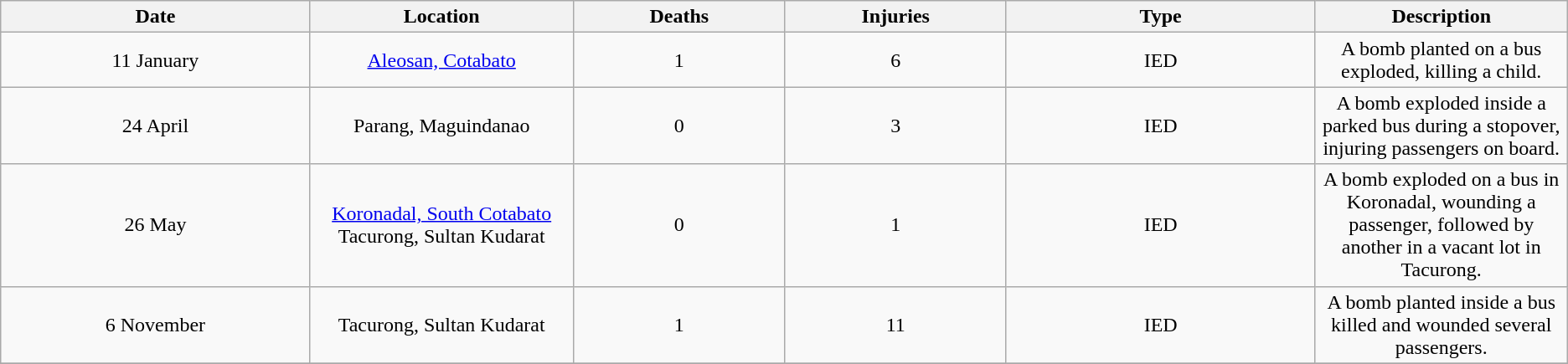<table class="wikitable sortable" style="text-align: center;">
<tr>
<th width="6%">Date</th>
<th width="4%">Location</th>
<th width="4%">Deaths</th>
<th width="4%">Injuries</th>
<th width="6%">Type</th>
<th width="4%">Description</th>
</tr>
<tr>
<td>11 January</td>
<td><a href='#'>Aleosan, Cotabato</a></td>
<td>1</td>
<td>6</td>
<td>IED</td>
<td>A bomb planted on a bus exploded, killing a child.</td>
</tr>
<tr>
<td>24 April</td>
<td>Parang, Maguindanao</td>
<td>0</td>
<td>3</td>
<td>IED</td>
<td>A bomb exploded inside a parked bus during a stopover, injuring passengers on board.</td>
</tr>
<tr>
<td>26 May</td>
<td><a href='#'>Koronadal, South Cotabato</a><br>Tacurong, Sultan Kudarat</td>
<td>0</td>
<td>1</td>
<td>IED</td>
<td>A bomb exploded on a bus in Koronadal, wounding a passenger, followed by another in a vacant lot in Tacurong.</td>
</tr>
<tr>
<td>6 November</td>
<td>Tacurong, Sultan Kudarat</td>
<td>1</td>
<td>11</td>
<td>IED</td>
<td>A bomb planted inside a bus killed and wounded several passengers.</td>
</tr>
<tr>
</tr>
</table>
